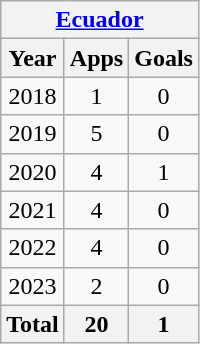<table class="wikitable" style="text-align:center">
<tr>
<th colspan=3><a href='#'>Ecuador</a></th>
</tr>
<tr>
<th>Year</th>
<th>Apps</th>
<th>Goals</th>
</tr>
<tr>
<td>2018</td>
<td>1</td>
<td>0</td>
</tr>
<tr>
<td>2019</td>
<td>5</td>
<td>0</td>
</tr>
<tr>
<td>2020</td>
<td>4</td>
<td>1</td>
</tr>
<tr>
<td>2021</td>
<td>4</td>
<td>0</td>
</tr>
<tr>
<td>2022</td>
<td>4</td>
<td>0</td>
</tr>
<tr>
<td>2023</td>
<td>2</td>
<td>0</td>
</tr>
<tr>
<th>Total</th>
<th>20</th>
<th>1</th>
</tr>
</table>
